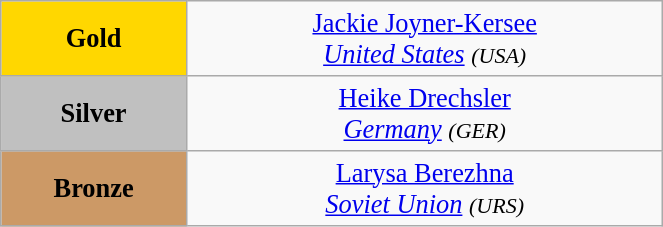<table class="wikitable" style=" text-align:center; font-size:110%;" width="35%">
<tr>
<td bgcolor="gold"><strong>Gold</strong></td>
<td> <a href='#'>Jackie Joyner-Kersee</a><br><em><a href='#'>United States</a> <small>(USA)</small></em></td>
</tr>
<tr>
<td bgcolor="silver"><strong>Silver</strong></td>
<td> <a href='#'>Heike Drechsler</a><br><em><a href='#'>Germany</a> <small>(GER)</small></em></td>
</tr>
<tr>
<td bgcolor="CC9966"><strong>Bronze</strong></td>
<td> <a href='#'>Larysa Berezhna</a><br><em><a href='#'>Soviet Union</a> <small>(URS)</small></em></td>
</tr>
</table>
